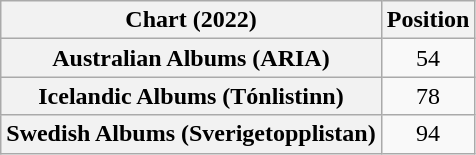<table class="wikitable sortable plainrowheaders" style="text-align:center">
<tr>
<th scope="col">Chart (2022)</th>
<th scope="col">Position</th>
</tr>
<tr>
<th scope="row">Australian Albums (ARIA)</th>
<td>54</td>
</tr>
<tr>
<th scope="row">Icelandic Albums (Tónlistinn)</th>
<td>78</td>
</tr>
<tr>
<th scope="row">Swedish Albums (Sverigetopplistan)</th>
<td>94</td>
</tr>
</table>
